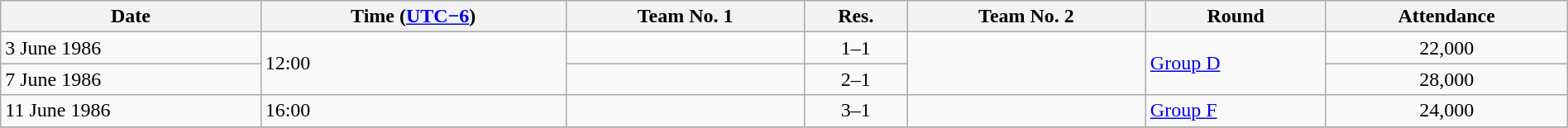<table class="wikitable" style="text-align:left; width:100%;">
<tr>
<th>Date</th>
<th>Time (<a href='#'>UTC−6</a>)</th>
<th>Team No. 1</th>
<th>Res.</th>
<th>Team No. 2</th>
<th>Round</th>
<th>Attendance</th>
</tr>
<tr>
<td>3 June 1986</td>
<td rowspan="2">12:00</td>
<td></td>
<td style="text-align:center;">1–1</td>
<td rowspan="2"></td>
<td rowspan="2"><a href='#'>Group D</a></td>
<td style="text-align:center;">22,000</td>
</tr>
<tr>
<td>7 June 1986</td>
<td><strong></strong></td>
<td style="text-align:center;">2–1</td>
<td style="text-align:center;">28,000</td>
</tr>
<tr>
<td>11 June 1986</td>
<td>16:00</td>
<td><strong></strong></td>
<td style="text-align:center;">3–1</td>
<td></td>
<td><a href='#'>Group F</a></td>
<td style="text-align:center;">24,000</td>
</tr>
<tr>
</tr>
</table>
